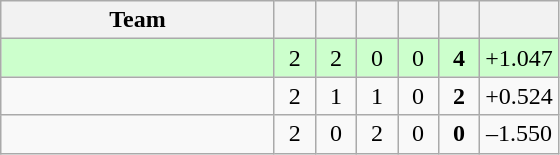<table class="wikitable" style="text-align:center;">
<tr>
<th width=175>Team</th>
<th style="width:20px;"></th>
<th style="width:20px;"></th>
<th style="width:20px;"></th>
<th style="width:20px;"></th>
<th style="width:20px;"></th>
<th style="width:20px;"></th>
</tr>
<tr style="background:#cfc">
<td align=left></td>
<td>2</td>
<td>2</td>
<td>0</td>
<td>0</td>
<td><strong>4</strong></td>
<td>+1.047</td>
</tr>
<tr>
<td align=left></td>
<td>2</td>
<td>1</td>
<td>1</td>
<td>0</td>
<td><strong>2</strong></td>
<td>+0.524</td>
</tr>
<tr>
<td align=left></td>
<td>2</td>
<td>0</td>
<td>2</td>
<td>0</td>
<td><strong>0</strong></td>
<td>–1.550</td>
</tr>
</table>
